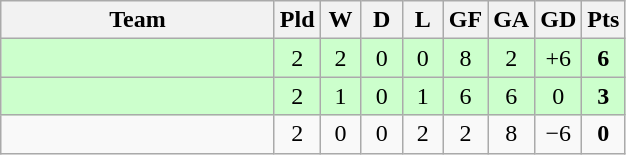<table class="wikitable" style="text-align: center;">
<tr>
<th width="175">Team</th>
<th width="20">Pld</th>
<th width="20">W</th>
<th width="20">D</th>
<th width="20">L</th>
<th width="20">GF</th>
<th width="20">GA</th>
<th width="20">GD</th>
<th width="20">Pts</th>
</tr>
<tr bgcolor="#ccffcc">
<td align="left"></td>
<td>2</td>
<td>2</td>
<td>0</td>
<td>0</td>
<td>8</td>
<td>2</td>
<td>+6</td>
<td><strong>6</strong></td>
</tr>
<tr bgcolor="#ccffcc">
<td align="left"></td>
<td>2</td>
<td>1</td>
<td>0</td>
<td>1</td>
<td>6</td>
<td>6</td>
<td>0</td>
<td><strong>3</strong></td>
</tr>
<tr>
<td align="left"></td>
<td>2</td>
<td>0</td>
<td>0</td>
<td>2</td>
<td>2</td>
<td>8</td>
<td>−6</td>
<td><strong>0</strong></td>
</tr>
</table>
